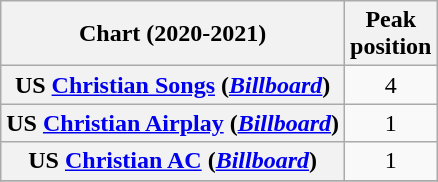<table class="wikitable sortable plainrowheaders" style="text-align:center">
<tr>
<th scope="col">Chart (2020-2021)</th>
<th scope="col">Peak<br> position</th>
</tr>
<tr>
<th scope="row">US <a href='#'>Christian Songs</a> (<a href='#'><em>Billboard</em></a>)</th>
<td>4</td>
</tr>
<tr>
<th scope="row">US <a href='#'>Christian Airplay</a> (<a href='#'><em>Billboard</em></a>)</th>
<td>1</td>
</tr>
<tr>
<th scope="row">US <a href='#'>Christian AC</a> (<em><a href='#'>Billboard</a></em>)</th>
<td>1</td>
</tr>
<tr>
</tr>
</table>
